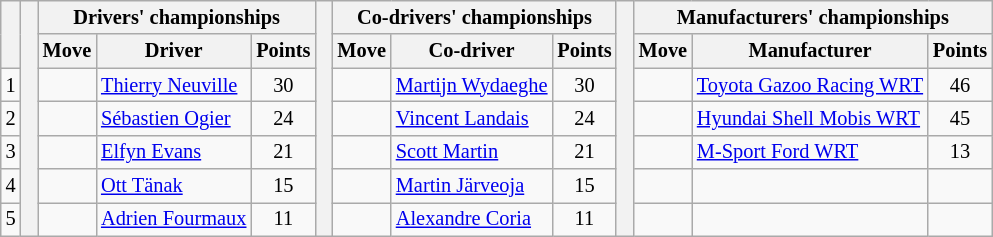<table class="wikitable" style="font-size:85%;">
<tr>
<th rowspan="2"></th>
<th rowspan="7" style="width:5px;"></th>
<th colspan="3">Drivers' championships</th>
<th rowspan="7" style="width:5px;"></th>
<th colspan="3" nowrap>Co-drivers' championships</th>
<th rowspan="7" style="width:5px;"></th>
<th colspan="3" nowrap>Manufacturers' championships</th>
</tr>
<tr>
<th>Move</th>
<th>Driver</th>
<th>Points</th>
<th>Move</th>
<th>Co-driver</th>
<th>Points</th>
<th>Move</th>
<th>Manufacturer</th>
<th>Points</th>
</tr>
<tr>
<td align="center">1</td>
<td align="center"></td>
<td><a href='#'>Thierry Neuville</a></td>
<td align="center">30</td>
<td align="center"></td>
<td><a href='#'>Martijn Wydaeghe</a></td>
<td align="center">30</td>
<td align="center"></td>
<td><a href='#'>Toyota Gazoo Racing WRT</a></td>
<td align="center">46</td>
</tr>
<tr>
<td align="center">2</td>
<td align="center"></td>
<td><a href='#'>Sébastien Ogier</a></td>
<td align="center">24</td>
<td align="center"></td>
<td><a href='#'>Vincent Landais</a></td>
<td align="center">24</td>
<td align="center"></td>
<td><a href='#'>Hyundai Shell Mobis WRT</a></td>
<td align="center">45</td>
</tr>
<tr>
<td align="center">3</td>
<td align="center"></td>
<td><a href='#'>Elfyn Evans</a></td>
<td align="center">21</td>
<td align="center"></td>
<td><a href='#'>Scott Martin</a></td>
<td align="center">21</td>
<td align="center"></td>
<td><a href='#'>M-Sport Ford WRT</a></td>
<td align="center">13</td>
</tr>
<tr>
<td align="center">4</td>
<td align="center"></td>
<td><a href='#'>Ott Tänak</a></td>
<td align="center">15</td>
<td align="center"></td>
<td><a href='#'>Martin Järveoja</a></td>
<td align="center">15</td>
<td></td>
<td></td>
<td></td>
</tr>
<tr>
<td align="center">5</td>
<td align="center"></td>
<td><a href='#'>Adrien Fourmaux</a></td>
<td align="center">11</td>
<td align="center"></td>
<td><a href='#'>Alexandre Coria</a></td>
<td align="center">11</td>
<td></td>
<td></td>
<td></td>
</tr>
</table>
